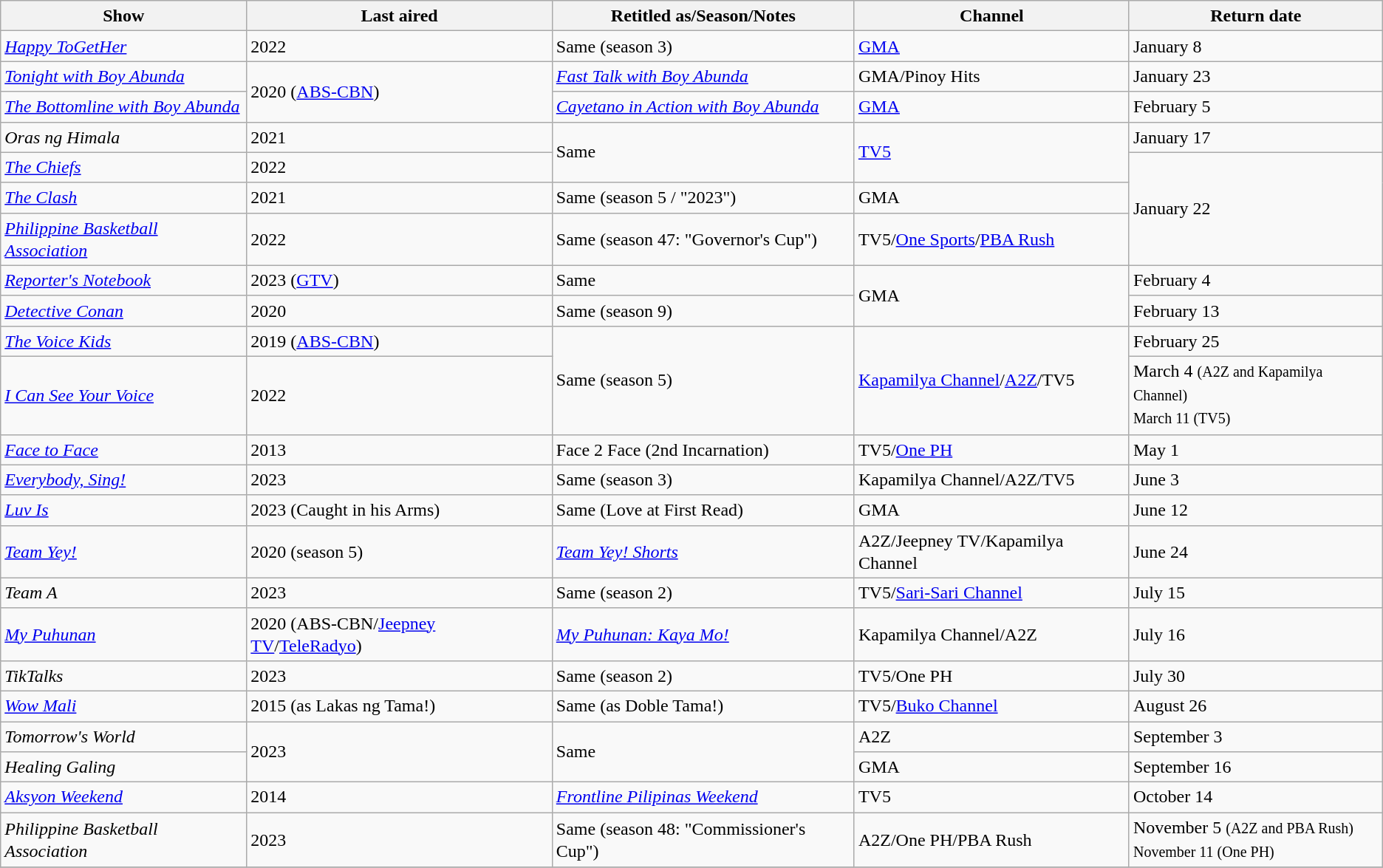<table class="wikitable" style="text-align:left; line-height:20px; width:auto;">
<tr>
<th>Show</th>
<th>Last aired</th>
<th>Retitled as/Season/Notes</th>
<th>Channel</th>
<th>Return date</th>
</tr>
<tr>
<td><em><a href='#'>Happy ToGetHer</a></em></td>
<td>2022</td>
<td>Same (season 3)</td>
<td><a href='#'>GMA</a></td>
<td>January 8</td>
</tr>
<tr>
<td><em><a href='#'>Tonight with Boy Abunda</a></em></td>
<td rowspan="2">2020 (<a href='#'>ABS-CBN</a>)</td>
<td><em><a href='#'>Fast Talk with Boy Abunda</a></em></td>
<td>GMA/Pinoy Hits</td>
<td>January 23</td>
</tr>
<tr>
<td><em><a href='#'>The Bottomline with Boy Abunda</a></em></td>
<td><em><a href='#'>Cayetano in Action with Boy Abunda</a></em></td>
<td><a href='#'>GMA</a></td>
<td>February 5</td>
</tr>
<tr>
<td><em>Oras ng Himala</em></td>
<td>2021</td>
<td rowspan="2">Same</td>
<td rowspan="2"><a href='#'>TV5</a></td>
<td>January 17</td>
</tr>
<tr>
<td><em><a href='#'>The Chiefs</a></em></td>
<td>2022</td>
<td rowspan="3">January 22</td>
</tr>
<tr>
<td><em><a href='#'>The Clash</a></em></td>
<td>2021</td>
<td>Same (season 5 / "2023")</td>
<td>GMA</td>
</tr>
<tr>
<td><em><a href='#'>Philippine Basketball Association</a></em></td>
<td>2022</td>
<td>Same (season 47: "Governor's Cup")</td>
<td>TV5/<a href='#'>One Sports</a>/<a href='#'>PBA Rush</a></td>
</tr>
<tr>
<td><em><a href='#'>Reporter's Notebook</a></em></td>
<td>2023 (<a href='#'>GTV</a>)</td>
<td>Same</td>
<td rowspan="2">GMA</td>
<td>February 4</td>
</tr>
<tr>
<td><em><a href='#'>Detective Conan</a></em></td>
<td>2020</td>
<td>Same (season 9)</td>
<td>February 13</td>
</tr>
<tr>
<td><em><a href='#'>The Voice Kids</a></em></td>
<td>2019 (<a href='#'>ABS-CBN</a>)</td>
<td rowspan="2">Same (season 5)</td>
<td rowspan="2"><a href='#'>Kapamilya Channel</a>/<a href='#'>A2Z</a>/TV5</td>
<td>February 25</td>
</tr>
<tr>
<td><em><a href='#'>I Can See Your Voice</a></em></td>
<td>2022</td>
<td>March 4 <small>(A2Z and Kapamilya Channel)</small><br><small>March 11 (TV5)</small></td>
</tr>
<tr>
<td><em><a href='#'>Face to Face</a></em></td>
<td>2013</td>
<td>Face 2 Face (2nd Incarnation)</td>
<td>TV5/<a href='#'>One PH</a></td>
<td>May 1</td>
</tr>
<tr>
<td><em><a href='#'>Everybody, Sing!</a></em></td>
<td rowspan="1">2023</td>
<td>Same (season 3)</td>
<td>Kapamilya Channel/A2Z/TV5</td>
<td>June 3</td>
</tr>
<tr>
<td><em><a href='#'>Luv Is</a></em></td>
<td>2023 (Caught in his Arms)</td>
<td>Same (Love at First Read)</td>
<td>GMA</td>
<td>June 12</td>
</tr>
<tr>
<td><em><a href='#'>Team Yey!</a></em></td>
<td>2020 (season 5)</td>
<td><em><a href='#'>Team Yey! Shorts</a></em></td>
<td>A2Z/Jeepney TV/Kapamilya Channel</td>
<td>June 24</td>
</tr>
<tr>
<td><em>Team A</em></td>
<td>2023</td>
<td>Same (season 2)</td>
<td>TV5/<a href='#'>Sari-Sari Channel</a></td>
<td>July 15</td>
</tr>
<tr>
<td><em><a href='#'>My Puhunan</a></em></td>
<td>2020 (ABS-CBN/<a href='#'>Jeepney TV</a>/<a href='#'>TeleRadyo</a>)</td>
<td><em><a href='#'>My Puhunan: Kaya Mo!</a></em></td>
<td>Kapamilya Channel/A2Z</td>
<td>July 16</td>
</tr>
<tr>
<td><em>TikTalks</em></td>
<td>2023</td>
<td>Same (season 2)</td>
<td>TV5/One PH</td>
<td>July 30</td>
</tr>
<tr>
<td><em><a href='#'>Wow Mali</a></em></td>
<td>2015 (as Lakas ng Tama!)</td>
<td>Same (as Doble Tama!)</td>
<td>TV5/<a href='#'>Buko Channel</a></td>
<td>August 26</td>
</tr>
<tr>
<td><em>Tomorrow's World</em></td>
<td rowspan="2">2023</td>
<td rowspan="2">Same</td>
<td>A2Z</td>
<td>September 3</td>
</tr>
<tr>
<td><em>Healing Galing</em></td>
<td>GMA</td>
<td>September 16</td>
</tr>
<tr>
<td><em><a href='#'>Aksyon Weekend</a></em></td>
<td>2014</td>
<td><em><a href='#'>Frontline Pilipinas Weekend</a></em></td>
<td>TV5</td>
<td>October 14</td>
</tr>
<tr>
<td><em>Philippine Basketball Association</em></td>
<td>2023</td>
<td>Same (season 48: "Commissioner's Cup")</td>
<td>A2Z/One PH/PBA Rush</td>
<td>November 5 <small>(A2Z and PBA Rush)</small><br><small>November 11 (One PH)</small></td>
</tr>
<tr>
</tr>
</table>
